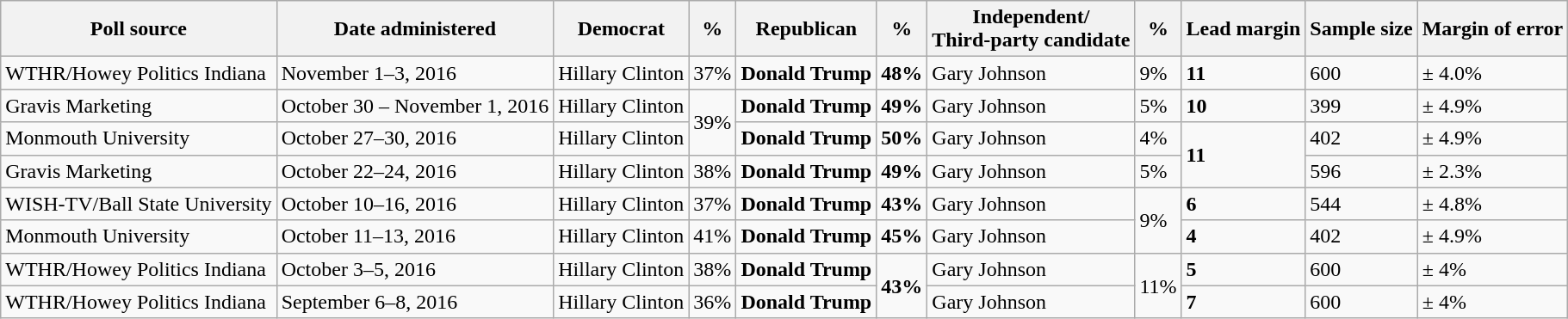<table class="wikitable">
<tr>
<th>Poll source</th>
<th>Date administered</th>
<th>Democrat</th>
<th>%</th>
<th>Republican</th>
<th>%</th>
<th>Independent/<br>Third-party candidate</th>
<th>%</th>
<th>Lead margin</th>
<th>Sample size</th>
<th>Margin of error</th>
</tr>
<tr>
<td>WTHR/Howey Politics Indiana</td>
<td>November 1–3, 2016</td>
<td>Hillary Clinton</td>
<td>37%</td>
<td><strong>Donald Trump</strong></td>
<td><strong>48%</strong></td>
<td>Gary Johnson</td>
<td>9%</td>
<td><strong>11</strong></td>
<td>600</td>
<td>± 4.0%</td>
</tr>
<tr>
<td>Gravis Marketing</td>
<td>October 30 – November 1, 2016</td>
<td>Hillary Clinton</td>
<td rowspan="2">39%</td>
<td><strong>Donald Trump</strong></td>
<td><strong>49%</strong></td>
<td>Gary Johnson</td>
<td>5%</td>
<td><strong>10</strong></td>
<td>399</td>
<td>± 4.9%</td>
</tr>
<tr>
<td>Monmouth University</td>
<td>October 27–30, 2016</td>
<td>Hillary Clinton</td>
<td><strong>Donald Trump</strong></td>
<td><strong>50%</strong></td>
<td>Gary Johnson</td>
<td>4%</td>
<td rowspan="2" ><strong>11</strong></td>
<td>402</td>
<td>± 4.9%</td>
</tr>
<tr>
<td>Gravis Marketing</td>
<td>October 22–24, 2016</td>
<td>Hillary Clinton</td>
<td>38%</td>
<td><strong>Donald Trump</strong></td>
<td><strong>49%</strong></td>
<td>Gary Johnson</td>
<td>5%</td>
<td>596</td>
<td>± 2.3%</td>
</tr>
<tr>
<td>WISH-TV/Ball State University</td>
<td>October 10–16, 2016</td>
<td>Hillary Clinton</td>
<td>37%</td>
<td><strong>Donald Trump</strong></td>
<td><strong>43%</strong></td>
<td>Gary Johnson</td>
<td rowspan="2">9%</td>
<td><strong>6</strong></td>
<td>544</td>
<td>± 4.8%</td>
</tr>
<tr>
<td>Monmouth University</td>
<td>October 11–13, 2016</td>
<td>Hillary Clinton</td>
<td>41%</td>
<td><strong>Donald Trump</strong></td>
<td><strong>45%</strong></td>
<td>Gary Johnson</td>
<td><strong>4</strong></td>
<td>402</td>
<td>± 4.9%</td>
</tr>
<tr>
<td>WTHR/Howey Politics Indiana</td>
<td>October 3–5, 2016</td>
<td>Hillary Clinton</td>
<td>38%</td>
<td><strong>Donald Trump</strong></td>
<td rowspan="2" ><strong>43%</strong></td>
<td>Gary Johnson</td>
<td rowspan="2">11%</td>
<td><strong>5</strong></td>
<td>600</td>
<td>± 4%</td>
</tr>
<tr>
<td>WTHR/Howey Politics Indiana</td>
<td>September 6–8, 2016</td>
<td>Hillary Clinton</td>
<td>36%</td>
<td><strong>Donald Trump</strong></td>
<td>Gary Johnson</td>
<td><strong>7</strong></td>
<td>600</td>
<td>± 4%</td>
</tr>
</table>
